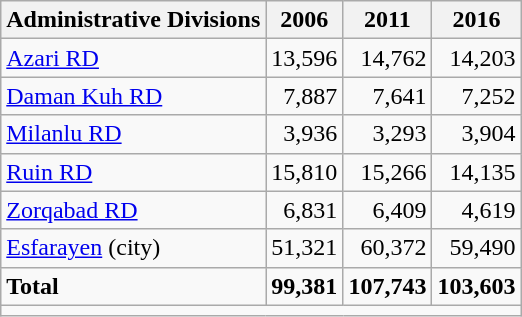<table class="wikitable">
<tr>
<th>Administrative Divisions</th>
<th>2006</th>
<th>2011</th>
<th>2016</th>
</tr>
<tr>
<td><a href='#'>Azari RD</a></td>
<td style="text-align: right;">13,596</td>
<td style="text-align: right;">14,762</td>
<td style="text-align: right;">14,203</td>
</tr>
<tr>
<td><a href='#'>Daman Kuh RD</a></td>
<td style="text-align: right;">7,887</td>
<td style="text-align: right;">7,641</td>
<td style="text-align: right;">7,252</td>
</tr>
<tr>
<td><a href='#'>Milanlu RD</a></td>
<td style="text-align: right;">3,936</td>
<td style="text-align: right;">3,293</td>
<td style="text-align: right;">3,904</td>
</tr>
<tr>
<td><a href='#'>Ruin RD</a></td>
<td style="text-align: right;">15,810</td>
<td style="text-align: right;">15,266</td>
<td style="text-align: right;">14,135</td>
</tr>
<tr>
<td><a href='#'>Zorqabad RD</a></td>
<td style="text-align: right;">6,831</td>
<td style="text-align: right;">6,409</td>
<td style="text-align: right;">4,619</td>
</tr>
<tr>
<td><a href='#'>Esfarayen</a> (city)</td>
<td style="text-align: right;">51,321</td>
<td style="text-align: right;">60,372</td>
<td style="text-align: right;">59,490</td>
</tr>
<tr>
<td><strong>Total</strong></td>
<td style="text-align: right;"><strong>99,381</strong></td>
<td style="text-align: right;"><strong>107,743</strong></td>
<td style="text-align: right;"><strong>103,603</strong></td>
</tr>
<tr>
<td colspan=4></td>
</tr>
</table>
